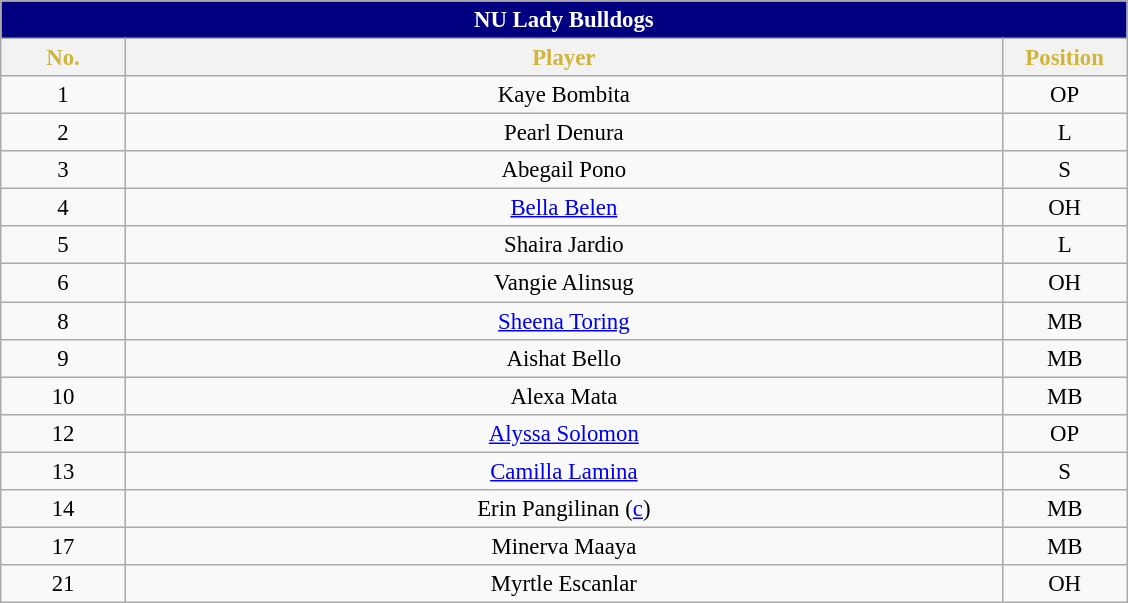<table class="wikitable sortable" style="font-size:95%; text-align:left;">
<tr>
<th colspan="7" style= "background:#000080; color: white; text-align: center"><strong>NU Lady Bulldogs</strong></th>
</tr>
<tr style="background:#FFFFFF; color:#CFB53B">
<th style= "align=center; width:5em;">No.</th>
<th style= "align=center;width:38em;">Player</th>
<th style= "align=center; width:5em;">Position</th>
</tr>
<tr align=center>
<td>1</td>
<td>Kaye Bombita</td>
<td>OP</td>
</tr>
<tr align=center>
<td>2</td>
<td>Pearl Denura</td>
<td>L</td>
</tr>
<tr align=center>
<td>3</td>
<td>Abegail Pono</td>
<td>S</td>
</tr>
<tr align=center>
<td>4</td>
<td><a href='#'>Bella Belen</a></td>
<td>OH</td>
</tr>
<tr align=center>
<td>5</td>
<td>Shaira Jardio</td>
<td>L</td>
</tr>
<tr align=center>
<td>6</td>
<td>Vangie Alinsug</td>
<td>OH</td>
</tr>
<tr align=center>
<td>8</td>
<td><a href='#'>Sheena Toring</a></td>
<td>MB</td>
</tr>
<tr align=center>
<td>9</td>
<td>Aishat Bello</td>
<td>MB</td>
</tr>
<tr align=center>
<td>10</td>
<td>Alexa Mata</td>
<td>MB</td>
</tr>
<tr align=center>
<td>12</td>
<td><a href='#'>Alyssa Solomon</a></td>
<td>OP</td>
</tr>
<tr align=center>
<td>13</td>
<td><a href='#'>Camilla Lamina</a></td>
<td>S</td>
</tr>
<tr align=center>
<td>14</td>
<td>Erin Pangilinan (<a href='#'>c</a>)</td>
<td>MB</td>
</tr>
<tr align=center>
<td>17</td>
<td>Minerva Maaya</td>
<td>MB</td>
</tr>
<tr align=center>
<td>21</td>
<td>Myrtle Escanlar</td>
<td>OH</td>
</tr>
</table>
